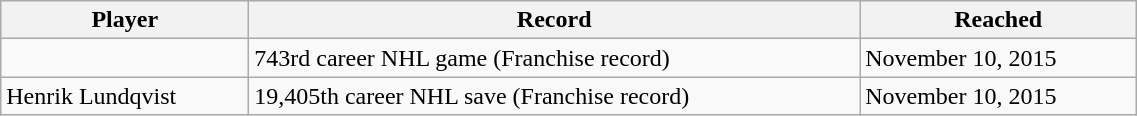<table class="wikitable sortable" style="width:60%;">
<tr align=center>
<th>Player</th>
<th>Record</th>
<th>Reached</th>
</tr>
<tr>
<td></td>
<td>743rd career NHL game (Franchise record)</td>
<td>November 10, 2015</td>
</tr>
<tr>
<td>Henrik Lundqvist</td>
<td>19,405th career NHL save (Franchise record)</td>
<td>November 10, 2015</td>
</tr>
</table>
